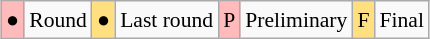<table class="wikitable" style="margin:0.5em auto; font-size:90%; line-height:1.25em;">
<tr>
<td bgcolor="#FFBBBB" align=center>●</td>
<td>Round</td>
<td bgcolor="#FFDF80" align=center>●</td>
<td>Last round</td>
<td bgcolor="#FFBBBB" align=center>P</td>
<td>Preliminary</td>
<td bgcolor="#FFDF80" align=center>F</td>
<td>Final</td>
</tr>
</table>
